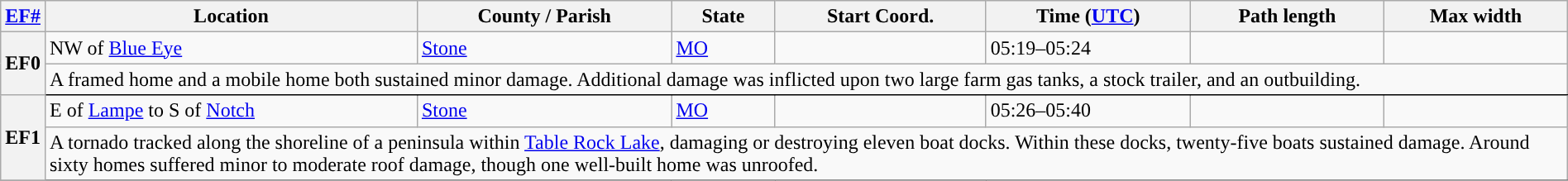<table class="wikitable sortable" style="width:100%;">
<tr>
<th scope="col" width="2%" align="center"><a href='#'>EF#</a></th>
<th scope="col" align="center" class="unsortable">Location</th>
<th scope="col" align="center" class="unsortable">County / Parish</th>
<th scope="col" align="center">State</th>
<th scope="col" align="center">Start Coord.</th>
<th scope="col" align="center">Time (<a href='#'>UTC</a>)</th>
<th scope="col" align="center">Path length</th>
<th scope="col" align="center">Max width</th>
</tr>
<tr>
<th scope="row" rowspan="2" style="background-color:#">EF0</th>
<td>NW of <a href='#'>Blue Eye</a></td>
<td><a href='#'>Stone</a></td>
<td><a href='#'>MO</a></td>
<td></td>
<td>05:19–05:24</td>
<td></td>
<td></td>
</tr>
<tr class="expand-child">
<td colspan="8" style=" border-bottom: 1px solid black;">A framed home and a mobile home both sustained minor damage. Additional damage was inflicted upon two large farm gas tanks, a stock trailer, and an outbuilding.</td>
</tr>
<tr>
<th scope="row" rowspan="2" style="background-color:#">EF1</th>
<td>E of <a href='#'>Lampe</a> to S of <a href='#'>Notch</a></td>
<td><a href='#'>Stone</a></td>
<td><a href='#'>MO</a></td>
<td></td>
<td>05:26–05:40</td>
<td></td>
<td></td>
</tr>
<tr class="expand-child">
<td colspan="8" style=" border-bottom: 1px solid black;">A tornado tracked along the shoreline of a peninsula within <a href='#'>Table Rock Lake</a>, damaging or destroying eleven boat docks. Within these docks, twenty-five boats sustained damage. Around sixty homes suffered minor to moderate roof damage, though one well-built home was unroofed.</td>
</tr>
<tr>
</tr>
</table>
